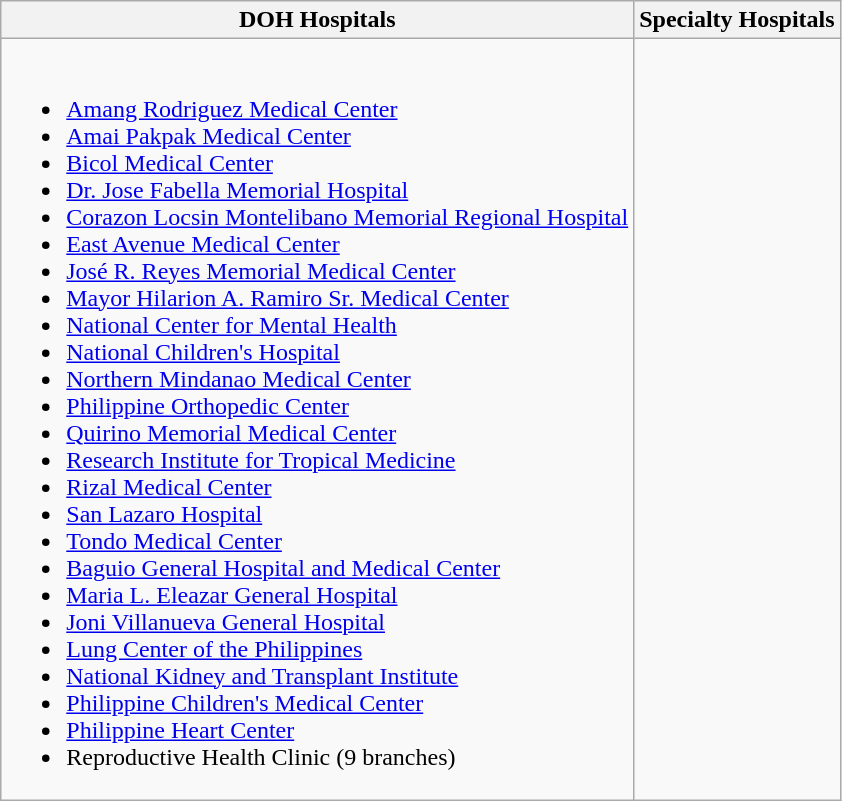<table class="wikitable">
<tr>
<th>DOH Hospitals</th>
<th>Specialty Hospitals</th>
</tr>
<tr>
<td><br><ul><li><a href='#'>Amang Rodriguez Medical Center</a></li><li><a href='#'>Amai Pakpak Medical Center</a></li><li><a href='#'>Bicol Medical Center</a></li><li><a href='#'>Dr. Jose Fabella Memorial Hospital</a></li><li><a href='#'>Corazon Locsin Montelibano Memorial Regional Hospital</a></li><li><a href='#'>East Avenue Medical Center</a></li><li><a href='#'>José R. Reyes Memorial Medical Center</a></li><li><a href='#'>Mayor Hilarion A. Ramiro Sr. Medical Center</a></li><li><a href='#'>National Center for Mental Health</a></li><li><a href='#'>National Children's Hospital</a></li><li><a href='#'>Northern Mindanao Medical Center</a></li><li><a href='#'>Philippine Orthopedic Center</a></li><li><a href='#'>Quirino Memorial Medical Center</a></li><li><a href='#'>Research Institute for Tropical Medicine</a></li><li><a href='#'>Rizal Medical Center</a></li><li><a href='#'>San Lazaro Hospital</a></li><li><a href='#'>Tondo Medical Center</a></li><li><a href='#'>Baguio General Hospital and Medical Center</a></li><li><a href='#'>Maria L. Eleazar General Hospital</a></li><li><a href='#'>Joni Villanueva General Hospital</a></li><li><a href='#'>Lung Center of the Philippines</a></li><li><a href='#'>National Kidney and Transplant Institute</a></li><li><a href='#'>Philippine Children's Medical Center</a></li><li><a href='#'>Philippine Heart Center</a></li><li>Reproductive Health Clinic (9 branches)</li></ul></td>
</tr>
</table>
